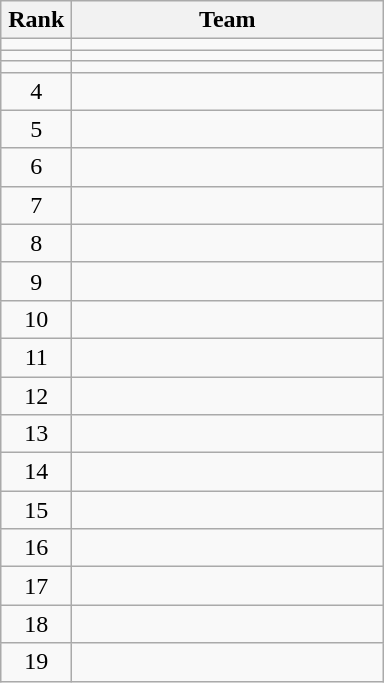<table class="wikitable" style="text-align:center;">
<tr>
<th width=40>Rank</th>
<th width=200>Team</th>
</tr>
<tr>
<td></td>
<td style="text-align:left;"></td>
</tr>
<tr>
<td></td>
<td style="text-align:left;"></td>
</tr>
<tr>
<td></td>
<td style="text-align:left;"></td>
</tr>
<tr>
<td>4</td>
<td style="text-align:left;"></td>
</tr>
<tr>
<td>5</td>
<td style="text-align:left;"></td>
</tr>
<tr>
<td>6</td>
<td style="text-align:left;"></td>
</tr>
<tr>
<td>7</td>
<td style="text-align:left;"></td>
</tr>
<tr>
<td>8</td>
<td style="text-align:left;"></td>
</tr>
<tr>
<td>9</td>
<td style="text-align:left;"></td>
</tr>
<tr>
<td>10</td>
<td style="text-align:left;"></td>
</tr>
<tr>
<td>11</td>
<td style="text-align:left;"></td>
</tr>
<tr>
<td>12</td>
<td style="text-align:left;"></td>
</tr>
<tr>
<td>13</td>
<td style="text-align:left;"></td>
</tr>
<tr>
<td>14</td>
<td style="text-align:left;"></td>
</tr>
<tr>
<td>15</td>
<td style="text-align:left;"></td>
</tr>
<tr>
<td>16</td>
<td style="text-align:left;"></td>
</tr>
<tr>
<td>17</td>
<td style="text-align:left;"></td>
</tr>
<tr>
<td>18</td>
<td style="text-align:left;"></td>
</tr>
<tr>
<td>19</td>
<td style="text-align:left;"></td>
</tr>
</table>
